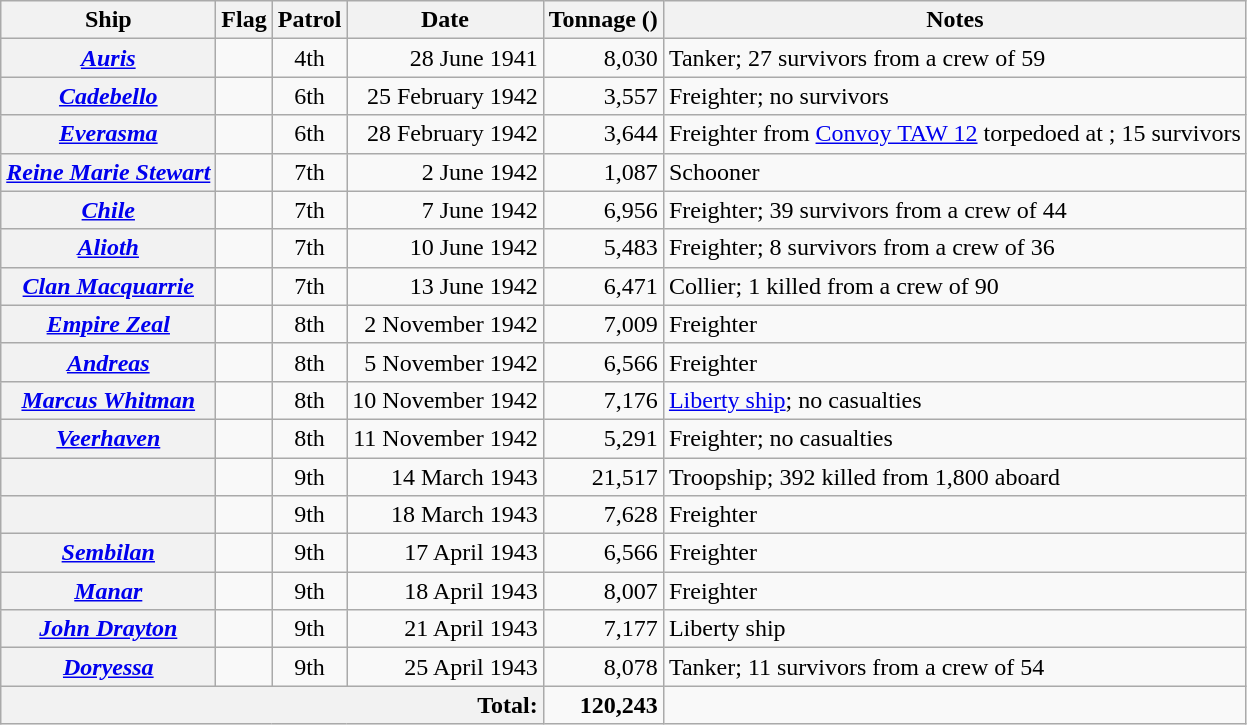<table class="wikitable sortable plainrowheaders">
<tr>
<th scope="col">Ship</th>
<th scope="col">Flag</th>
<th scope="col">Patrol</th>
<th scope="col">Date</th>
<th scope="col">Tonnage ()</th>
<th scope="col">Notes</th>
</tr>
<tr>
<th scope="row"><em><a href='#'>Auris</a></em></th>
<td></td>
<td style="text-align: center;">4th</td>
<td style="text-align: right;">28 June 1941</td>
<td style="text-align: right;">8,030</td>
<td>Tanker; 27 survivors from a crew of 59</td>
</tr>
<tr>
<th scope="row"><em><a href='#'>Cadebello</a></em></th>
<td></td>
<td style="text-align: center;">6th</td>
<td style="text-align: right;">25 February 1942</td>
<td style="text-align: right;">3,557</td>
<td>Freighter; no survivors</td>
</tr>
<tr>
<th scope="row"><em><a href='#'>Everasma</a></em></th>
<td></td>
<td style="text-align: center;">6th</td>
<td style="text-align: right;">28 February 1942</td>
<td style="text-align: right;">3,644</td>
<td>Freighter from <a href='#'>Convoy TAW 12</a> torpedoed at ; 15 survivors</td>
</tr>
<tr>
<th scope="row"><em><a href='#'>Reine Marie Stewart</a></em></th>
<td></td>
<td style="text-align: center;">7th</td>
<td style="text-align: right;">2 June 1942</td>
<td style="text-align: right;">1,087</td>
<td>Schooner</td>
</tr>
<tr>
<th scope="row"><em><a href='#'>Chile</a></em></th>
<td></td>
<td style="text-align: center;">7th</td>
<td style="text-align: right;">7 June 1942</td>
<td style="text-align: right;">6,956</td>
<td>Freighter; 39 survivors from a crew of 44</td>
</tr>
<tr>
<th scope="row"><em><a href='#'>Alioth</a></em></th>
<td></td>
<td style="text-align: center;">7th</td>
<td style="text-align: right;">10 June 1942</td>
<td style="text-align: right;">5,483</td>
<td>Freighter; 8 survivors from a crew of 36</td>
</tr>
<tr>
<th scope="row"><em><a href='#'>Clan Macquarrie</a></em></th>
<td></td>
<td style="text-align: center;">7th</td>
<td style="text-align: right;">13 June 1942</td>
<td style="text-align: right;">6,471</td>
<td>Collier; 1 killed from a crew of 90</td>
</tr>
<tr>
<th scope="row"><em><a href='#'>Empire Zeal</a></em></th>
<td></td>
<td style="text-align: center;">8th</td>
<td style="text-align: right;">2 November 1942</td>
<td style="text-align: right;">7,009</td>
<td>Freighter</td>
</tr>
<tr>
<th scope="row"><em><a href='#'>Andreas</a></em></th>
<td></td>
<td style="text-align: center;">8th</td>
<td style="text-align: right;">5 November 1942</td>
<td style="text-align: right;">6,566</td>
<td>Freighter</td>
</tr>
<tr>
<th scope="row"><em><a href='#'>Marcus Whitman</a></em></th>
<td></td>
<td style="text-align: center;">8th</td>
<td style="text-align: right;">10 November 1942</td>
<td style="text-align: right;">7,176</td>
<td><a href='#'>Liberty ship</a>; no casualties</td>
</tr>
<tr>
<th scope="row"><em><a href='#'>Veerhaven</a></em></th>
<td></td>
<td style="text-align: center;">8th</td>
<td style="text-align: right;">11 November 1942</td>
<td style="text-align: right;">5,291</td>
<td>Freighter; no casualties</td>
</tr>
<tr>
<th scope="row"></th>
<td></td>
<td style="text-align: center;">9th</td>
<td style="text-align: right;">14 March 1943</td>
<td style="text-align: right;">21,517</td>
<td>Troopship; 392 killed from 1,800 aboard</td>
</tr>
<tr>
<th scope="row"></th>
<td></td>
<td style="text-align: center;">9th</td>
<td style="text-align: right;">18 March 1943</td>
<td style="text-align: right;">7,628</td>
<td>Freighter</td>
</tr>
<tr>
<th scope="row"><em><a href='#'>Sembilan</a></em></th>
<td></td>
<td style="text-align: center;">9th</td>
<td style="text-align: right;">17 April 1943</td>
<td style="text-align: right;">6,566</td>
<td>Freighter</td>
</tr>
<tr>
<th scope="row"><em><a href='#'>Manar</a></em></th>
<td></td>
<td style="text-align: center;">9th</td>
<td style="text-align: right;">18 April 1943</td>
<td style="text-align: right;">8,007</td>
<td>Freighter</td>
</tr>
<tr>
<th scope="row"><em><a href='#'>John Drayton</a></em></th>
<td></td>
<td style="text-align: center;">9th</td>
<td style="text-align: right;">21 April 1943</td>
<td style="text-align: right;">7,177</td>
<td>Liberty ship</td>
</tr>
<tr>
<th scope="row"><em><a href='#'>Doryessa</a></em></th>
<td></td>
<td style="text-align: center;">9th</td>
<td style="text-align: right;">25 April 1943</td>
<td style="text-align: right;">8,078</td>
<td>Tanker; 11 survivors from a crew of 54</td>
</tr>
<tr class="sortbottom">
<th scope="row" colspan=4 style="text-align: right; font-weight: bold;">Total:</th>
<td style="text-align: right; font-weight: bold;">120,243</td>
<td></td>
</tr>
</table>
